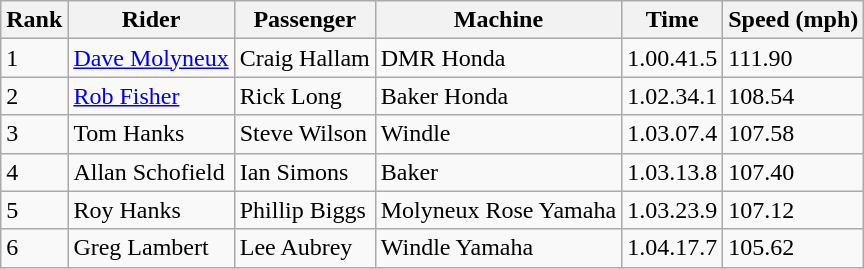<table class="wikitable">
<tr>
<th>Rank</th>
<th>Rider</th>
<th>Passenger</th>
<th>Machine</th>
<th>Time</th>
<th>Speed (mph)</th>
</tr>
<tr>
<td>1</td>
<td> <a href='#'>Dave Molyneux</a></td>
<td>Craig Hallam</td>
<td>DMR Honda</td>
<td>1.00.41.5</td>
<td>111.90</td>
</tr>
<tr>
<td>2</td>
<td> <a href='#'>Rob Fisher</a></td>
<td>Rick Long</td>
<td>Baker Honda</td>
<td>1.02.34.1</td>
<td>108.54</td>
</tr>
<tr>
<td>3</td>
<td> Tom Hanks</td>
<td>Steve Wilson</td>
<td>Windle</td>
<td>1.03.07.4</td>
<td>107.58</td>
</tr>
<tr>
<td>4</td>
<td> Allan Schofield</td>
<td>Ian Simons</td>
<td>Baker</td>
<td>1.03.13.8</td>
<td>107.40</td>
</tr>
<tr>
<td>5</td>
<td> Roy Hanks</td>
<td>Phillip Biggs</td>
<td>Molyneux Rose Yamaha</td>
<td>1.03.23.9</td>
<td>107.12</td>
</tr>
<tr>
<td>6</td>
<td> Greg Lambert</td>
<td>Lee Aubrey</td>
<td>Windle Yamaha</td>
<td>1.04.17.7</td>
<td>105.62</td>
</tr>
</table>
